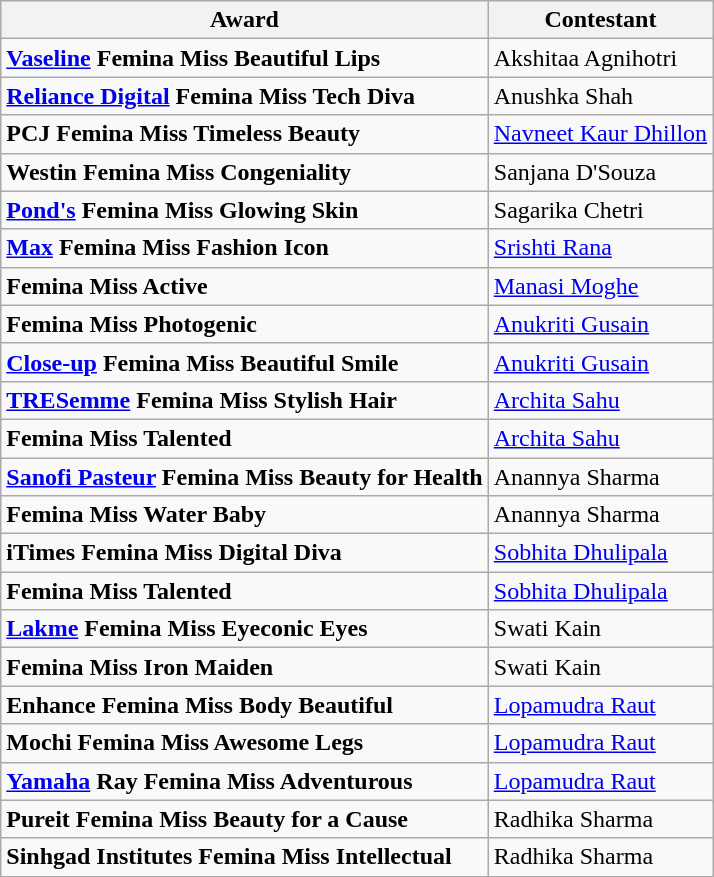<table class="wikitable">
<tr>
<th>Award</th>
<th>Contestant</th>
</tr>
<tr>
<td><strong><a href='#'>Vaseline</a> Femina Miss Beautiful Lips</strong></td>
<td>Akshitaa Agnihotri</td>
</tr>
<tr>
<td><strong><a href='#'>Reliance Digital</a> Femina Miss Tech Diva </strong></td>
<td>Anushka Shah</td>
</tr>
<tr>
<td><strong>PCJ Femina Miss Timeless Beauty</strong></td>
<td><a href='#'>Navneet Kaur Dhillon</a></td>
</tr>
<tr>
<td><strong>Westin Femina Miss Congeniality </strong></td>
<td>Sanjana D'Souza</td>
</tr>
<tr>
<td><strong><a href='#'>Pond's</a> Femina Miss Glowing Skin</strong></td>
<td>Sagarika Chetri</td>
</tr>
<tr>
<td><strong><a href='#'>Max</a> Femina Miss Fashion Icon </strong></td>
<td><a href='#'>Srishti Rana</a></td>
</tr>
<tr>
<td><strong>Femina Miss Active</strong></td>
<td><a href='#'>Manasi Moghe</a></td>
</tr>
<tr>
<td><strong>Femina Miss Photogenic</strong></td>
<td><a href='#'>Anukriti Gusain</a></td>
</tr>
<tr>
<td><strong><a href='#'>Close-up</a> Femina Miss Beautiful Smile</strong></td>
<td><a href='#'>Anukriti Gusain</a></td>
</tr>
<tr>
<td><strong><a href='#'>TRESemme</a> Femina Miss Stylish Hair</strong></td>
<td><a href='#'>Archita Sahu</a></td>
</tr>
<tr>
<td><strong>Femina Miss Talented</strong></td>
<td><a href='#'>Archita Sahu</a></td>
</tr>
<tr>
<td><strong><a href='#'>Sanofi Pasteur</a> Femina Miss Beauty for Health</strong></td>
<td>Anannya Sharma</td>
</tr>
<tr>
<td><strong>Femina Miss Water Baby</strong></td>
<td>Anannya Sharma</td>
</tr>
<tr>
<td><strong>iTimes Femina Miss Digital Diva</strong></td>
<td><a href='#'>Sobhita Dhulipala</a></td>
</tr>
<tr>
<td><strong>Femina Miss Talented</strong></td>
<td><a href='#'>Sobhita Dhulipala</a></td>
</tr>
<tr>
<td><strong><a href='#'>Lakme</a> Femina Miss Eyeconic Eyes</strong></td>
<td>Swati Kain</td>
</tr>
<tr>
<td><strong>Femina Miss Iron Maiden</strong></td>
<td>Swati Kain</td>
</tr>
<tr>
<td><strong>Enhance Femina Miss Body Beautiful</strong></td>
<td><a href='#'>Lopamudra Raut</a></td>
</tr>
<tr>
<td><strong>Mochi Femina Miss Awesome Legs</strong></td>
<td><a href='#'>Lopamudra Raut</a></td>
</tr>
<tr>
<td><strong><a href='#'>Yamaha</a> Ray Femina Miss Adventurous</strong></td>
<td><a href='#'>Lopamudra Raut</a></td>
</tr>
<tr>
<td><strong>Pureit Femina Miss Beauty for a Cause</strong></td>
<td>Radhika Sharma</td>
</tr>
<tr>
<td><strong>Sinhgad Institutes Femina Miss Intellectual </strong></td>
<td>Radhika Sharma</td>
</tr>
</table>
